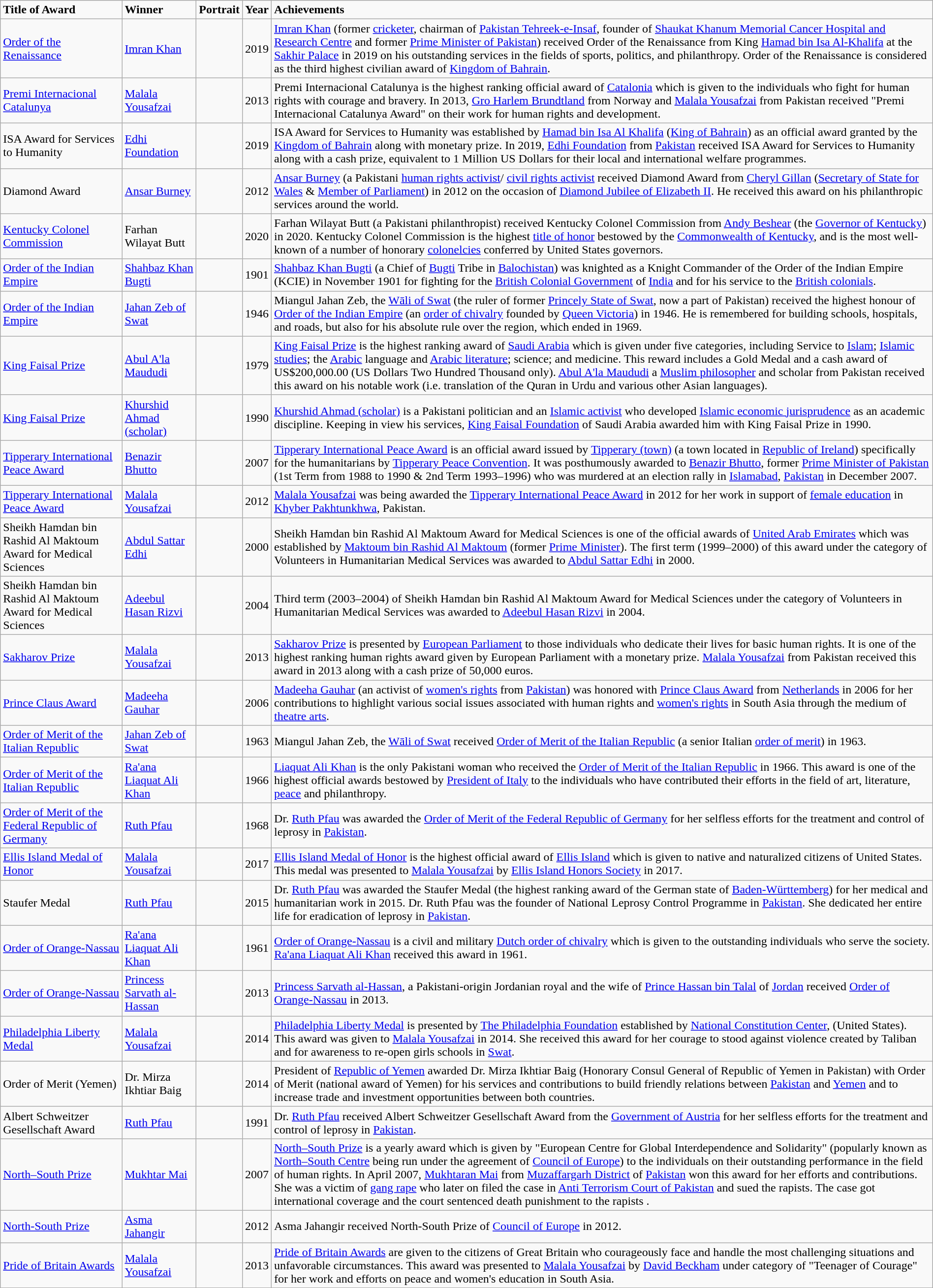<table class='wikitable sortable' style="width:100%">
<tr>
<td><strong>Title of Award</strong></td>
<td><strong>Winner</strong></td>
<td><strong>Portrait</strong></td>
<td><strong>Year</strong></td>
<td><strong>Achievements</strong></td>
</tr>
<tr>
<td><a href='#'>Order of the Renaissance</a></td>
<td><a href='#'>Imran Khan</a></td>
<td></td>
<td>2019</td>
<td><a href='#'>Imran Khan</a> (former <a href='#'>cricketer</a>, chairman of <a href='#'>Pakistan Tehreek-e-Insaf</a>, founder of <a href='#'>Shaukat Khanum Memorial Cancer Hospital and Research Centre</a> and former <a href='#'>Prime Minister of Pakistan</a>) received Order of the Renaissance from King <a href='#'>Hamad bin Isa Al-Khalifa</a> at the <a href='#'>Sakhir Palace</a> in 2019 on his outstanding services in the fields of sports, politics, and philanthropy. Order of the Renaissance is considered as the third highest civilian award of <a href='#'>Kingdom of Bahrain</a>.</td>
</tr>
<tr>
<td><a href='#'>Premi Internacional Catalunya</a></td>
<td><a href='#'>Malala Yousafzai</a></td>
<td></td>
<td>2013</td>
<td>Premi Internacional Catalunya is the highest ranking official award of <a href='#'>Catalonia</a> which is given to the individuals who fight for human rights with courage and bravery. In 2013, <a href='#'>Gro Harlem Brundtland</a> from Norway and <a href='#'>Malala Yousafzai</a> from Pakistan received "Premi Internacional Catalunya Award" on their work for human rights and development.</td>
</tr>
<tr>
<td>ISA Award for Services to Humanity</td>
<td><a href='#'>Edhi Foundation</a></td>
<td></td>
<td>2019</td>
<td>ISA Award for Services to Humanity was established by <a href='#'>Hamad bin Isa Al Khalifa</a> (<a href='#'>King of Bahrain</a>) as an official award granted by the <a href='#'>Kingdom of Bahrain</a> along with monetary prize. In 2019, <a href='#'>Edhi Foundation</a> from <a href='#'>Pakistan</a> received ISA Award for Services to Humanity along with a cash prize, equivalent to 1 Million US Dollars for their local and international welfare programmes.</td>
</tr>
<tr>
<td>Diamond Award</td>
<td><a href='#'>Ansar Burney</a></td>
<td></td>
<td>2012</td>
<td><a href='#'>Ansar Burney</a> (a Pakistani <a href='#'>human rights activist</a>/ <a href='#'>civil rights activist</a> received Diamond Award from <a href='#'>Cheryl Gillan</a> (<a href='#'>Secretary of State for Wales</a> & <a href='#'>Member of Parliament</a>) in 2012 on the occasion of <a href='#'>Diamond Jubilee of Elizabeth II</a>. He received this award on his philanthropic services around the world.</td>
</tr>
<tr>
<td><a href='#'>Kentucky Colonel Commission</a></td>
<td>Farhan Wilayat Butt</td>
<td></td>
<td>2020</td>
<td>Farhan Wilayat Butt (a Pakistani philanthropist) received Kentucky Colonel Commission from <a href='#'>Andy Beshear</a> (the <a href='#'>Governor of Kentucky</a>) in 2020. Kentucky Colonel Commission is the highest <a href='#'>title of honor</a> bestowed by the <a href='#'>Commonwealth of Kentucky</a>, and is the most well-known of a number of honorary <a href='#'>colonelcies</a> conferred by United States governors.</td>
</tr>
<tr>
<td><a href='#'>Order of the Indian Empire</a></td>
<td><a href='#'>Shahbaz Khan Bugti</a></td>
<td></td>
<td>1901</td>
<td><a href='#'>Shahbaz Khan Bugti</a> (a Chief of <a href='#'>Bugti</a> Tribe in <a href='#'>Balochistan</a>) was knighted as a Knight Commander of the Order of the Indian Empire (KCIE) in November 1901 for fighting for the <a href='#'>British Colonial Government</a> of <a href='#'>India</a> and for his service to the <a href='#'>British colonials</a>.</td>
</tr>
<tr>
<td><a href='#'>Order of the Indian Empire</a></td>
<td><a href='#'>Jahan Zeb of Swat</a></td>
<td></td>
<td>1946</td>
<td>Miangul Jahan Zeb, the <a href='#'>Wāli of Swat</a> (the ruler of former <a href='#'>Princely State of Swat</a>, now a part of Pakistan) received the highest honour of <a href='#'>Order of the Indian Empire</a> (an <a href='#'>order of chivalry</a> founded by <a href='#'>Queen Victoria</a>) in 1946. He is remembered for building schools, hospitals, and roads, but also for his absolute rule over the region, which ended in 1969.</td>
</tr>
<tr>
<td><a href='#'>King Faisal Prize</a></td>
<td><a href='#'>Abul A'la Maududi</a></td>
<td></td>
<td>1979</td>
<td><a href='#'>King Faisal Prize</a> is the highest ranking award of <a href='#'>Saudi Arabia</a> which is given under five categories, including Service to <a href='#'>Islam</a>; <a href='#'>Islamic studies</a>; the <a href='#'>Arabic</a> language and <a href='#'>Arabic literature</a>; science; and medicine. This reward includes a Gold Medal and a cash award of US$200,000.00 (US Dollars Two Hundred Thousand only). <a href='#'>Abul A'la Maududi</a> a <a href='#'>Muslim philosopher</a> and scholar from Pakistan received this award on his notable work (i.e. translation of the Quran in Urdu and various other Asian languages).</td>
</tr>
<tr>
<td><a href='#'>King Faisal Prize</a></td>
<td><a href='#'>Khurshid Ahmad (scholar)</a></td>
<td></td>
<td>1990</td>
<td><a href='#'>Khurshid Ahmad (scholar)</a> is a Pakistani politician and an <a href='#'>Islamic activist</a> who developed <a href='#'>Islamic economic jurisprudence</a> as an academic discipline. Keeping in view his services, <a href='#'>King Faisal Foundation</a> of Saudi Arabia awarded him with King Faisal Prize in 1990.</td>
</tr>
<tr>
<td><a href='#'>Tipperary International Peace Award</a></td>
<td><a href='#'>Benazir Bhutto</a></td>
<td></td>
<td>2007</td>
<td><a href='#'>Tipperary International Peace Award</a> is an official award issued by <a href='#'>Tipperary (town)</a> (a town located in <a href='#'>Republic of Ireland</a>) specifically for the humanitarians by <a href='#'>Tipperary Peace Convention</a>. It was posthumously awarded to <a href='#'>Benazir Bhutto</a>, former <a href='#'>Prime Minister of Pakistan</a> (1st Term from 1988 to 1990 & 2nd Term 1993–1996) who was murdered at an election rally in <a href='#'>Islamabad</a>, <a href='#'>Pakistan</a> in December 2007.</td>
</tr>
<tr>
<td><a href='#'>Tipperary International Peace Award</a></td>
<td><a href='#'>Malala Yousafzai</a></td>
<td></td>
<td>2012</td>
<td><a href='#'>Malala Yousafzai</a> was being awarded the <a href='#'>Tipperary International Peace Award</a> in 2012 for her work in support of <a href='#'>female education</a> in <a href='#'>Khyber Pakhtunkhwa</a>, Pakistan.</td>
</tr>
<tr>
<td>Sheikh Hamdan bin Rashid Al Maktoum Award for Medical Sciences</td>
<td><a href='#'>Abdul Sattar Edhi</a></td>
<td></td>
<td>2000</td>
<td>Sheikh Hamdan bin Rashid Al Maktoum Award for Medical Sciences is one of the official awards of <a href='#'>United Arab Emirates</a> which was established by <a href='#'>Maktoum bin Rashid Al Maktoum</a> (former <a href='#'>Prime Minister</a>). The first term (1999–2000) of this award under the category of Volunteers in Humanitarian Medical Services was awarded to <a href='#'>Abdul Sattar Edhi</a> in 2000.</td>
</tr>
<tr>
<td>Sheikh Hamdan bin Rashid Al Maktoum Award for Medical Sciences</td>
<td><a href='#'>Adeebul Hasan Rizvi</a></td>
<td></td>
<td>2004</td>
<td>Third term (2003–2004) of Sheikh Hamdan bin Rashid Al Maktoum Award for Medical Sciences under the category of Volunteers in Humanitarian Medical Services was awarded to <a href='#'>Adeebul Hasan Rizvi</a> in 2004.</td>
</tr>
<tr>
<td><a href='#'>Sakharov Prize</a></td>
<td><a href='#'>Malala Yousafzai</a></td>
<td></td>
<td>2013</td>
<td><a href='#'>Sakharov Prize</a> is presented by <a href='#'>European Parliament</a> to those individuals who dedicate their lives for basic human rights. It is one of the highest ranking human rights award given by European Parliament with a monetary prize. <a href='#'>Malala Yousafzai</a> from Pakistan received this award in 2013 along with a cash prize of 50,000 euros.</td>
</tr>
<tr>
<td><a href='#'>Prince Claus Award</a></td>
<td><a href='#'>Madeeha Gauhar</a></td>
<td></td>
<td>2006</td>
<td><a href='#'>Madeeha Gauhar</a> (an activist of <a href='#'>women's rights</a> from <a href='#'>Pakistan</a>) was honored with <a href='#'>Prince Claus Award</a> from <a href='#'>Netherlands</a> in 2006 for her contributions to highlight various social issues associated with human rights and <a href='#'>women's rights</a> in South Asia through the medium of <a href='#'>theatre arts</a>.</td>
</tr>
<tr>
<td><a href='#'>Order of Merit of the Italian Republic</a></td>
<td><a href='#'>Jahan Zeb of Swat</a></td>
<td></td>
<td>1963</td>
<td>Miangul Jahan Zeb, the <a href='#'>Wāli of Swat</a> received <a href='#'>Order of Merit of the Italian Republic</a> (a senior Italian <a href='#'>order of merit</a>) in 1963.</td>
</tr>
<tr>
<td><a href='#'>Order of Merit of the Italian Republic</a></td>
<td><a href='#'>Ra'ana Liaquat Ali Khan</a></td>
<td></td>
<td>1966</td>
<td><a href='#'>Liaquat Ali Khan</a> is the only Pakistani woman who received the <a href='#'>Order of Merit of the Italian Republic</a> in 1966. This award is one of the highest official awards bestowed by <a href='#'>President of Italy</a> to the individuals who have contributed their efforts in the field of art, literature, <a href='#'>peace</a> and philanthropy.</td>
</tr>
<tr>
<td><a href='#'>Order of Merit of the Federal Republic of Germany</a></td>
<td><a href='#'>Ruth Pfau</a></td>
<td></td>
<td>1968</td>
<td>Dr. <a href='#'>Ruth Pfau</a> was awarded the <a href='#'>Order of Merit of the Federal Republic of Germany</a> for her selfless efforts for the treatment and control of leprosy in <a href='#'>Pakistan</a>.</td>
</tr>
<tr>
<td><a href='#'>Ellis Island Medal of Honor</a></td>
<td><a href='#'>Malala Yousafzai</a></td>
<td></td>
<td>2017</td>
<td><a href='#'>Ellis Island Medal of Honor</a> is the highest official award of <a href='#'>Ellis Island</a> which is given to native and naturalized citizens of United States. This medal was presented to <a href='#'>Malala Yousafzai</a> by <a href='#'>Ellis Island Honors Society</a> in 2017.</td>
</tr>
<tr>
<td>Staufer Medal</td>
<td><a href='#'>Ruth Pfau</a></td>
<td></td>
<td>2015</td>
<td>Dr. <a href='#'>Ruth Pfau</a> was awarded the Staufer Medal (the highest ranking award of the German state of <a href='#'>Baden-Württemberg</a>) for her medical and humanitarian work in 2015. Dr. Ruth Pfau was the founder of National Leprosy Control Programme in <a href='#'>Pakistan</a>. She dedicated her entire life for eradication of leprosy in <a href='#'>Pakistan</a>.</td>
</tr>
<tr>
<td><a href='#'>Order of Orange-Nassau</a></td>
<td><a href='#'>Ra'ana Liaquat Ali Khan</a></td>
<td></td>
<td>1961</td>
<td><a href='#'>Order of Orange-Nassau</a> is a civil and military <a href='#'>Dutch order of chivalry</a> which is given to the outstanding individuals who serve the society. <a href='#'>Ra'ana Liaquat Ali Khan</a> received this award in 1961.</td>
</tr>
<tr>
<td><a href='#'>Order of Orange-Nassau</a></td>
<td><a href='#'>Princess Sarvath al-Hassan</a></td>
<td></td>
<td>2013</td>
<td><a href='#'>Princess Sarvath al-Hassan</a>, a Pakistani-origin Jordanian royal and the wife of <a href='#'>Prince Hassan bin Talal</a> of <a href='#'>Jordan</a> received <a href='#'>Order of Orange-Nassau</a> in 2013.</td>
</tr>
<tr>
<td><a href='#'>Philadelphia Liberty Medal</a></td>
<td><a href='#'>Malala Yousafzai</a></td>
<td></td>
<td>2014</td>
<td><a href='#'>Philadelphia Liberty Medal</a> is presented by <a href='#'>The Philadelphia Foundation</a> established by <a href='#'>National Constitution Center</a>, (United States). This award was given to <a href='#'>Malala Yousafzai</a> in 2014. She received this award for her courage to stood against violence created by Taliban and for awareness to re-open girls schools in <a href='#'>Swat</a>.</td>
</tr>
<tr>
<td>Order of Merit (Yemen)</td>
<td>Dr. Mirza Ikhtiar Baig</td>
<td></td>
<td>2014</td>
<td>President of <a href='#'>Republic of Yemen</a> awarded Dr. Mirza Ikhtiar Baig (Honorary Consul General of Republic of Yemen in Pakistan) with Order of Merit (national award of Yemen) for his services and contributions to build friendly relations between <a href='#'>Pakistan</a> and <a href='#'>Yemen</a> and to increase trade and investment opportunities between both countries.</td>
</tr>
<tr>
<td>Albert Schweitzer Gesellschaft Award</td>
<td><a href='#'>Ruth Pfau</a></td>
<td></td>
<td>1991</td>
<td>Dr. <a href='#'>Ruth Pfau</a> received Albert Schweitzer Gesellschaft Award from the <a href='#'>Government of Austria</a> for her selfless efforts for the treatment and control of leprosy in <a href='#'>Pakistan</a>.</td>
</tr>
<tr>
<td><a href='#'>North–South Prize</a></td>
<td><a href='#'>Mukhtar Mai</a></td>
<td></td>
<td>2007</td>
<td><a href='#'>North–South Prize</a> is a yearly award which is given by "European Centre for Global Interdependence and Solidarity" (popularly known as <a href='#'>North–South Centre</a> being run under the agreement of <a href='#'>Council of Europe</a>) to the individuals on their outstanding performance in the field of human rights. In April 2007, <a href='#'>Mukhtaran Mai</a> from <a href='#'>Muzaffargarh District</a> of <a href='#'>Pakistan</a> won this award for her efforts and contributions. She was a victim of <a href='#'>gang rape</a> who later on filed the case in <a href='#'>Anti Terrorism Court of Pakistan</a> and sued the rapists. The case got international coverage and the court sentenced death punishment to the rapists .</td>
</tr>
<tr>
<td><a href='#'>North-South Prize</a></td>
<td><a href='#'>Asma Jahangir</a></td>
<td></td>
<td>2012</td>
<td>Asma Jahangir received North-South Prize of <a href='#'>Council of Europe</a> in 2012.</td>
</tr>
<tr>
<td><a href='#'>Pride of Britain Awards</a></td>
<td><a href='#'>Malala Yousafzai</a></td>
<td></td>
<td>2013</td>
<td><a href='#'>Pride of Britain Awards</a> are given to the citizens of Great Britain who courageously face and handle the most challenging situations and unfavorable circumstances. This award was presented to <a href='#'>Malala Yousafzai</a> by <a href='#'>David Beckham</a> under category of "Teenager of Courage" for her work and efforts on peace and women's education in South Asia.</td>
</tr>
</table>
